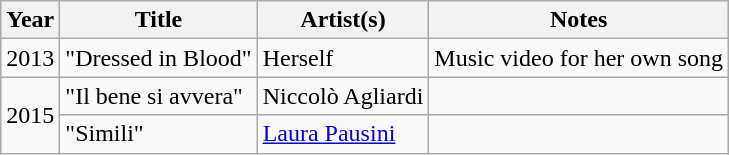<table class="wikitable">
<tr>
<th>Year</th>
<th>Title</th>
<th>Artist(s)</th>
<th>Notes</th>
</tr>
<tr>
<td>2013</td>
<td>"Dressed in Blood"</td>
<td>Herself</td>
<td>Music video for her own song</td>
</tr>
<tr>
<td rowspan="2">2015</td>
<td>"Il bene si avvera"</td>
<td>Niccolò Agliardi</td>
<td></td>
</tr>
<tr>
<td>"Simili"</td>
<td><a href='#'>Laura Pausini</a></td>
<td></td>
</tr>
</table>
